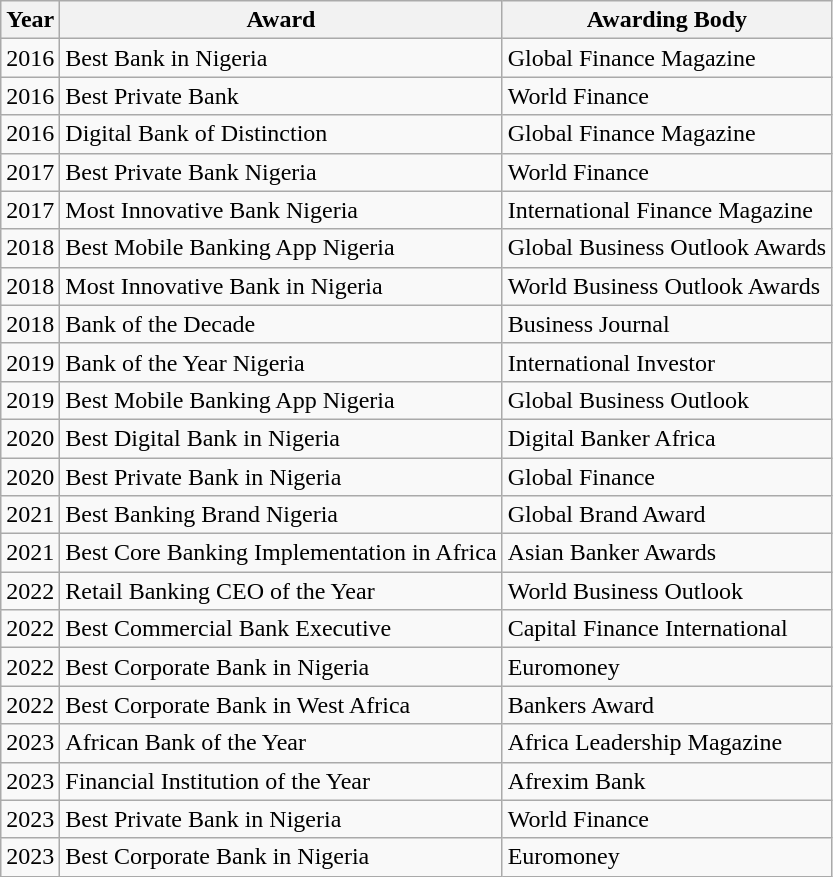<table class="wikitable">
<tr>
<th>Year</th>
<th>Award</th>
<th>Awarding Body</th>
</tr>
<tr>
<td>2016</td>
<td>Best Bank in Nigeria</td>
<td>Global Finance Magazine</td>
</tr>
<tr>
<td>2016</td>
<td>Best Private Bank</td>
<td>World Finance</td>
</tr>
<tr>
<td>2016</td>
<td>Digital Bank of Distinction</td>
<td>Global Finance Magazine</td>
</tr>
<tr>
<td>2017</td>
<td>Best Private Bank Nigeria</td>
<td>World Finance</td>
</tr>
<tr>
<td>2017</td>
<td>Most Innovative Bank Nigeria</td>
<td>International Finance Magazine</td>
</tr>
<tr>
<td>2018</td>
<td>Best Mobile Banking App Nigeria</td>
<td>Global Business Outlook Awards</td>
</tr>
<tr>
<td>2018</td>
<td>Most Innovative Bank in Nigeria</td>
<td>World Business Outlook Awards</td>
</tr>
<tr>
<td>2018</td>
<td>Bank of the Decade</td>
<td>Business Journal</td>
</tr>
<tr>
<td>2019</td>
<td>Bank of the Year Nigeria</td>
<td>International Investor</td>
</tr>
<tr>
<td>2019</td>
<td>Best Mobile Banking App Nigeria</td>
<td>Global Business Outlook</td>
</tr>
<tr>
<td>2020</td>
<td>Best Digital Bank in Nigeria</td>
<td>Digital Banker Africa</td>
</tr>
<tr>
<td>2020</td>
<td>Best Private Bank in Nigeria</td>
<td>Global Finance</td>
</tr>
<tr>
<td>2021</td>
<td>Best Banking Brand Nigeria</td>
<td>Global Brand Award</td>
</tr>
<tr>
<td>2021</td>
<td>Best Core Banking Implementation in Africa</td>
<td>Asian Banker Awards</td>
</tr>
<tr>
<td>2022</td>
<td>Retail Banking CEO of the Year</td>
<td>World Business Outlook</td>
</tr>
<tr>
<td>2022</td>
<td>Best Commercial Bank Executive</td>
<td>Capital Finance International</td>
</tr>
<tr>
<td>2022</td>
<td>Best Corporate Bank in Nigeria</td>
<td>Euromoney</td>
</tr>
<tr>
<td>2022</td>
<td>Best Corporate Bank in West Africa</td>
<td>Bankers Award</td>
</tr>
<tr>
<td>2023</td>
<td>African Bank of the Year</td>
<td>Africa Leadership Magazine</td>
</tr>
<tr>
<td>2023</td>
<td>Financial Institution of the Year</td>
<td>Afrexim Bank</td>
</tr>
<tr>
<td>2023</td>
<td>Best Private Bank in Nigeria</td>
<td>World Finance</td>
</tr>
<tr>
<td>2023</td>
<td>Best Corporate Bank in Nigeria</td>
<td>Euromoney</td>
</tr>
</table>
